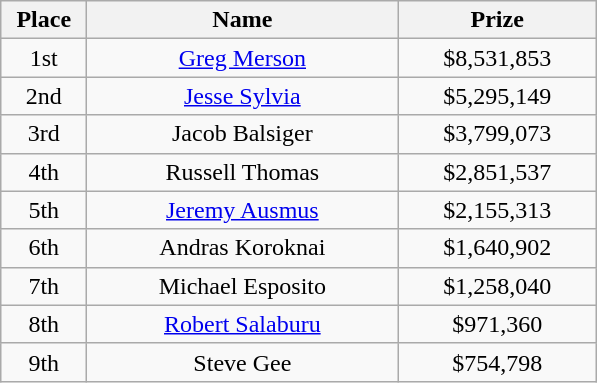<table class="wikitable">
<tr>
<th width="50">Place</th>
<th width="200">Name</th>
<th width="125">Prize</th>
</tr>
<tr>
<td align = "center">1st</td>
<td align = "center"><a href='#'>Greg Merson</a></td>
<td align = "center">$8,531,853</td>
</tr>
<tr>
<td align = "center">2nd</td>
<td align = "center"><a href='#'>Jesse Sylvia</a></td>
<td align = "center">$5,295,149</td>
</tr>
<tr>
<td align = "center">3rd</td>
<td align = "center">Jacob Balsiger</td>
<td align = "center">$3,799,073</td>
</tr>
<tr>
<td align = "center">4th</td>
<td align = "center">Russell Thomas</td>
<td align = "center">$2,851,537</td>
</tr>
<tr>
<td align = "center">5th</td>
<td align = "center"><a href='#'>Jeremy Ausmus</a></td>
<td align = "center">$2,155,313</td>
</tr>
<tr>
<td align = "center">6th</td>
<td align = "center">Andras Koroknai</td>
<td align = "center">$1,640,902</td>
</tr>
<tr>
<td align = "center">7th</td>
<td align = "center">Michael Esposito</td>
<td align = "center">$1,258,040</td>
</tr>
<tr>
<td align = "center">8th</td>
<td align = "center"><a href='#'>Robert Salaburu</a></td>
<td align = "center">$971,360</td>
</tr>
<tr>
<td align = "center">9th</td>
<td align = "center">Steve Gee</td>
<td align = "center">$754,798</td>
</tr>
</table>
